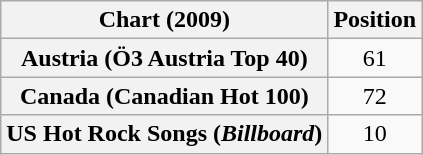<table class="wikitable sortable plainrowheaders">
<tr>
<th>Chart (2009)</th>
<th>Position</th>
</tr>
<tr>
<th scope="row">Austria (Ö3 Austria Top 40)</th>
<td style="text-align:center;">61</td>
</tr>
<tr>
<th scope="row">Canada (Canadian Hot 100)</th>
<td style="text-align:center;">72</td>
</tr>
<tr>
<th scope="row">US Hot Rock Songs (<em>Billboard</em>)</th>
<td style="text-align:center;">10</td>
</tr>
</table>
